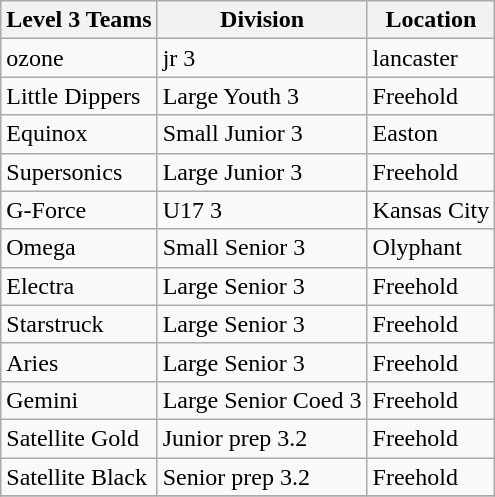<table class="wikitable">
<tr>
<th>Level 3 Teams</th>
<th>Division</th>
<th>Location</th>
</tr>
<tr>
<td>ozone</td>
<td>jr 3</td>
<td>lancaster</td>
</tr>
<tr>
<td>Little Dippers</td>
<td>Large Youth 3</td>
<td>Freehold</td>
</tr>
<tr>
<td>Equinox</td>
<td>Small Junior 3</td>
<td>Easton</td>
</tr>
<tr>
<td>Supersonics</td>
<td>Large Junior 3</td>
<td>Freehold</td>
</tr>
<tr>
<td>G-Force</td>
<td>U17 3</td>
<td>Kansas City</td>
</tr>
<tr>
<td>Omega</td>
<td>Small Senior 3</td>
<td>Olyphant</td>
</tr>
<tr>
<td>Electra</td>
<td>Large Senior 3</td>
<td>Freehold</td>
</tr>
<tr>
<td>Starstruck</td>
<td>Large Senior 3</td>
<td>Freehold</td>
</tr>
<tr>
<td>Aries</td>
<td>Large Senior 3</td>
<td>Freehold</td>
</tr>
<tr>
<td>Gemini</td>
<td>Large Senior Coed 3</td>
<td>Freehold</td>
</tr>
<tr>
<td>Satellite Gold</td>
<td>Junior prep 3.2</td>
<td>Freehold</td>
</tr>
<tr>
<td>Satellite Black</td>
<td>Senior prep 3.2</td>
<td>Freehold</td>
</tr>
<tr>
</tr>
</table>
